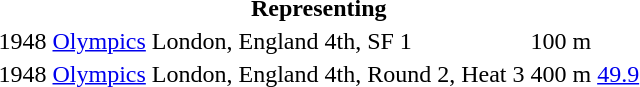<table>
<tr>
<th colspan="6">Representing </th>
</tr>
<tr>
<td>1948</td>
<td><a href='#'>Olympics</a></td>
<td>London, England</td>
<td>4th, SF 1</td>
<td>100 m</td>
<td><a href='#'></a></td>
</tr>
<tr>
<td>1948</td>
<td><a href='#'>Olympics</a></td>
<td>London, England</td>
<td>4th, Round 2, Heat 3</td>
<td>400 m</td>
<td><a href='#'>49.9</a></td>
</tr>
</table>
